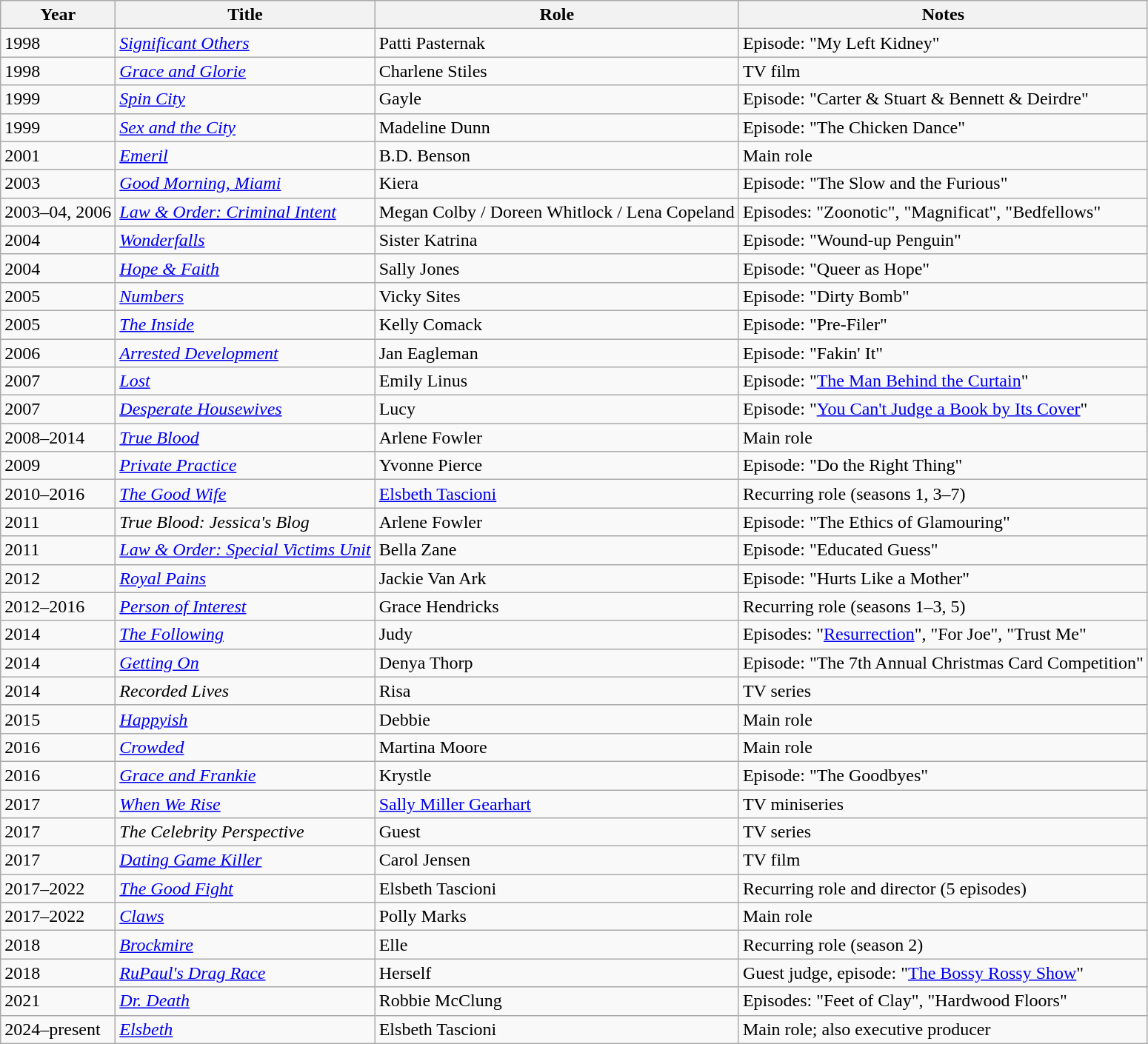<table class="wikitable sortable">
<tr>
<th>Year</th>
<th>Title</th>
<th>Role</th>
<th class="unsortable">Notes</th>
</tr>
<tr>
<td>1998</td>
<td><em><a href='#'>Significant Others</a></em></td>
<td>Patti Pasternak</td>
<td>Episode: "My Left Kidney"</td>
</tr>
<tr>
<td>1998</td>
<td><em><a href='#'>Grace and Glorie</a></em></td>
<td>Charlene Stiles</td>
<td>TV film</td>
</tr>
<tr>
<td>1999</td>
<td><em><a href='#'>Spin City</a></em></td>
<td>Gayle</td>
<td>Episode: "Carter & Stuart & Bennett & Deirdre"</td>
</tr>
<tr>
<td>1999</td>
<td><em><a href='#'>Sex and the City</a></em></td>
<td>Madeline Dunn</td>
<td>Episode: "The Chicken Dance"</td>
</tr>
<tr>
<td>2001</td>
<td><em><a href='#'>Emeril</a></em></td>
<td>B.D. Benson</td>
<td>Main role</td>
</tr>
<tr>
<td>2003</td>
<td><em><a href='#'>Good Morning, Miami</a></em></td>
<td>Kiera</td>
<td>Episode: "The Slow and the Furious"</td>
</tr>
<tr>
<td>2003–04, 2006</td>
<td><em><a href='#'>Law & Order: Criminal Intent</a></em></td>
<td>Megan Colby / Doreen Whitlock / Lena Copeland</td>
<td>Episodes: "Zoonotic", "Magnificat", "Bedfellows"</td>
</tr>
<tr>
<td>2004</td>
<td><em><a href='#'>Wonderfalls</a></em></td>
<td>Sister Katrina</td>
<td>Episode: "Wound-up Penguin"</td>
</tr>
<tr>
<td>2004</td>
<td><em><a href='#'>Hope & Faith</a></em></td>
<td>Sally Jones</td>
<td>Episode: "Queer as Hope"</td>
</tr>
<tr>
<td>2005</td>
<td><em><a href='#'>Numbers</a></em></td>
<td>Vicky Sites</td>
<td>Episode: "Dirty Bomb"</td>
</tr>
<tr>
<td>2005</td>
<td data-sort-value="Inside, The"><em><a href='#'>The Inside</a></em></td>
<td>Kelly Comack</td>
<td>Episode: "Pre-Filer"</td>
</tr>
<tr>
<td>2006</td>
<td><em><a href='#'>Arrested Development</a></em></td>
<td>Jan Eagleman</td>
<td>Episode: "Fakin' It"</td>
</tr>
<tr>
<td>2007</td>
<td><em><a href='#'>Lost</a></em></td>
<td>Emily Linus</td>
<td>Episode: "<a href='#'>The Man Behind the Curtain</a>"</td>
</tr>
<tr>
<td>2007</td>
<td><em><a href='#'>Desperate Housewives</a></em></td>
<td>Lucy</td>
<td>Episode: "<a href='#'>You Can't Judge a Book by Its Cover</a>"</td>
</tr>
<tr>
<td>2008–2014</td>
<td><em><a href='#'>True Blood</a></em></td>
<td>Arlene Fowler</td>
<td>Main role</td>
</tr>
<tr>
<td>2009</td>
<td><em><a href='#'>Private Practice</a></em></td>
<td>Yvonne Pierce</td>
<td>Episode: "Do the Right Thing"</td>
</tr>
<tr>
<td>2010–2016</td>
<td data-sort-value="Good Wife, The"><em><a href='#'>The Good Wife</a></em></td>
<td><a href='#'>Elsbeth Tascioni</a></td>
<td>Recurring role (seasons 1, 3–7)</td>
</tr>
<tr>
<td>2011</td>
<td><em>True Blood: Jessica's Blog</em></td>
<td>Arlene Fowler</td>
<td>Episode: "The Ethics of Glamouring"</td>
</tr>
<tr>
<td>2011</td>
<td><em><a href='#'>Law & Order: Special Victims Unit</a></em></td>
<td>Bella Zane</td>
<td>Episode: "Educated Guess"</td>
</tr>
<tr>
<td>2012</td>
<td><em><a href='#'>Royal Pains</a></em></td>
<td>Jackie Van Ark</td>
<td>Episode: "Hurts Like a Mother"</td>
</tr>
<tr>
<td>2012–2016</td>
<td><em><a href='#'>Person of Interest</a></em></td>
<td>Grace Hendricks</td>
<td>Recurring role (seasons 1–3, 5)</td>
</tr>
<tr>
<td>2014</td>
<td data-sort-value="Following, The"><em><a href='#'>The Following</a></em></td>
<td>Judy</td>
<td>Episodes: "<a href='#'>Resurrection</a>", "For Joe", "Trust Me"</td>
</tr>
<tr>
<td>2014</td>
<td><em><a href='#'>Getting On</a></em></td>
<td>Denya Thorp</td>
<td>Episode: "The 7th Annual Christmas Card Competition"</td>
</tr>
<tr>
<td>2014</td>
<td><em>Recorded Lives</em></td>
<td>Risa</td>
<td>TV series</td>
</tr>
<tr>
<td>2015</td>
<td><em><a href='#'>Happyish</a></em></td>
<td>Debbie</td>
<td>Main role</td>
</tr>
<tr>
<td>2016</td>
<td><em><a href='#'>Crowded</a></em></td>
<td>Martina Moore</td>
<td>Main role</td>
</tr>
<tr>
<td>2016</td>
<td><em><a href='#'>Grace and Frankie</a></em></td>
<td>Krystle</td>
<td>Episode: "The Goodbyes"</td>
</tr>
<tr>
<td>2017</td>
<td><em><a href='#'>When We Rise</a></em></td>
<td><a href='#'>Sally Miller Gearhart</a></td>
<td>TV miniseries</td>
</tr>
<tr>
<td>2017</td>
<td data-sort-value="Celebrity Perspective, The"><em>The Celebrity Perspective</em></td>
<td>Guest</td>
<td>TV series</td>
</tr>
<tr>
<td>2017</td>
<td><em><a href='#'>Dating Game Killer</a></em></td>
<td>Carol Jensen</td>
<td>TV film</td>
</tr>
<tr>
<td>2017–2022</td>
<td data-sort-value="Good Fight, The"><em><a href='#'>The Good Fight</a></em></td>
<td>Elsbeth Tascioni</td>
<td>Recurring role and director (5 episodes)</td>
</tr>
<tr>
<td>2017–2022</td>
<td><em><a href='#'>Claws</a></em></td>
<td>Polly Marks</td>
<td>Main role</td>
</tr>
<tr>
<td>2018</td>
<td><em><a href='#'>Brockmire</a></em></td>
<td>Elle</td>
<td>Recurring role (season 2)</td>
</tr>
<tr>
<td>2018</td>
<td><a href='#'><em>RuPaul's Drag Race</em></a></td>
<td>Herself</td>
<td>Guest judge, episode: "<a href='#'>The Bossy Rossy Show</a>"</td>
</tr>
<tr>
<td>2021</td>
<td><em><a href='#'>Dr. Death</a></em></td>
<td>Robbie McClung</td>
<td>Episodes: "Feet of Clay", "Hardwood Floors"</td>
</tr>
<tr>
<td>2024–present</td>
<td><em><a href='#'>Elsbeth</a></em></td>
<td>Elsbeth Tascioni</td>
<td>Main role; also executive producer</td>
</tr>
</table>
